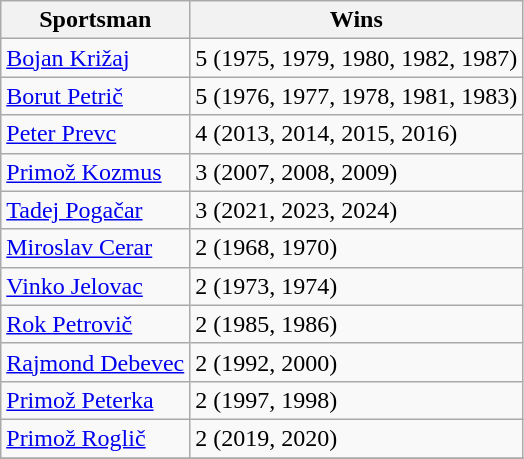<table class="wikitable">
<tr>
<th>Sportsman</th>
<th>Wins</th>
</tr>
<tr>
<td><a href='#'>Bojan Križaj</a></td>
<td>5 (1975, 1979, 1980, 1982, 1987)</td>
</tr>
<tr>
<td><a href='#'>Borut Petrič</a></td>
<td>5 (1976, 1977, 1978, 1981, 1983)</td>
</tr>
<tr>
<td><a href='#'>Peter Prevc</a></td>
<td>4 (2013, 2014, 2015, 2016)</td>
</tr>
<tr>
<td><a href='#'>Primož Kozmus</a></td>
<td>3 (2007, 2008, 2009)</td>
</tr>
<tr>
<td><a href='#'>Tadej Pogačar</a></td>
<td>3 (2021, 2023, 2024)</td>
</tr>
<tr>
<td><a href='#'>Miroslav Cerar</a></td>
<td>2 (1968, 1970)</td>
</tr>
<tr>
<td><a href='#'>Vinko Jelovac</a></td>
<td>2 (1973, 1974)</td>
</tr>
<tr>
<td><a href='#'>Rok Petrovič</a></td>
<td>2 (1985, 1986)</td>
</tr>
<tr>
<td><a href='#'>Rajmond Debevec</a></td>
<td>2 (1992, 2000)</td>
</tr>
<tr>
<td><a href='#'>Primož Peterka</a></td>
<td>2 (1997, 1998)</td>
</tr>
<tr>
<td><a href='#'>Primož Roglič</a></td>
<td>2 (2019, 2020)</td>
</tr>
<tr>
</tr>
</table>
